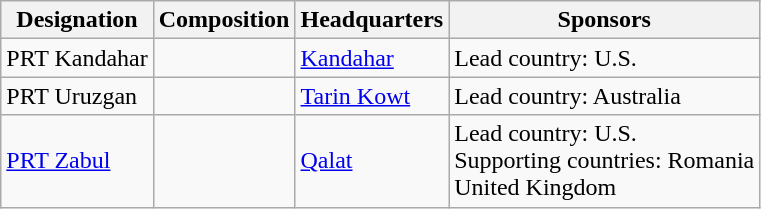<table class="wikitable">
<tr>
<th>Designation</th>
<th>Composition</th>
<th>Headquarters</th>
<th>Sponsors</th>
</tr>
<tr>
<td>PRT Kandahar</td>
<td></td>
<td><a href='#'>Kandahar</a></td>
<td>Lead country: U.S.</td>
</tr>
<tr>
<td>PRT Uruzgan</td>
<td></td>
<td><a href='#'>Tarin Kowt</a></td>
<td>Lead country: Australia</td>
</tr>
<tr>
<td><a href='#'>PRT Zabul</a></td>
<td></td>
<td><a href='#'>Qalat</a></td>
<td>Lead country: U.S.<br>Supporting countries: Romania<br>United Kingdom</td>
</tr>
</table>
